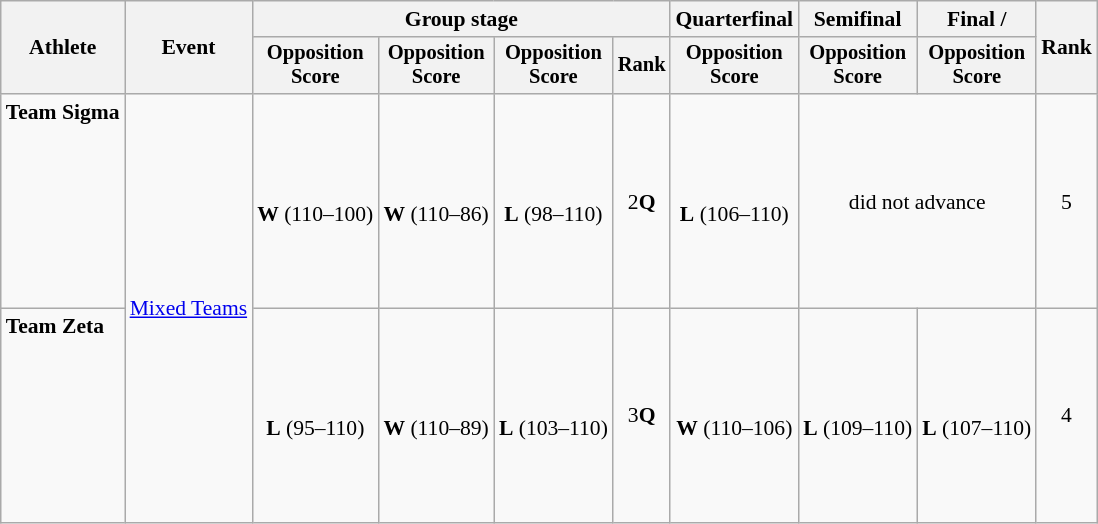<table class="wikitable" style="font-size:90%">
<tr>
<th rowspan=2>Athlete</th>
<th rowspan=2>Event</th>
<th colspan=4>Group stage</th>
<th>Quarterfinal</th>
<th>Semifinal</th>
<th>Final / </th>
<th rowspan=2>Rank</th>
</tr>
<tr style="font-size:95%">
<th>Opposition<br>Score</th>
<th>Opposition<br>Score</th>
<th>Opposition<br>Score</th>
<th>Rank</th>
<th>Opposition<br>Score</th>
<th>Opposition<br>Score</th>
<th>Opposition<br>Score</th>
</tr>
<tr align=center>
<td align=left><strong>Team Sigma</strong> <br><br><br><br><br><br><br><br></td>
<td rowspan=2 align=left><a href='#'>Mixed Teams</a></td>
<td><br><strong>W</strong> (110–100)</td>
<td><br><strong>W</strong> (110–86)</td>
<td><br><strong>L</strong> (98–110)</td>
<td>2<strong>Q</strong></td>
<td><br><strong>L</strong> (106–110)</td>
<td colspan=2>did not advance</td>
<td>5</td>
</tr>
<tr align=center>
<td align=left><strong>Team Zeta</strong> <br><br><br><br><br><br><br><br></td>
<td><br><strong>L</strong> (95–110)</td>
<td><br><strong>W</strong> (110–89)</td>
<td><br><strong>L</strong> (103–110)</td>
<td>3<strong>Q</strong></td>
<td><br><strong>W</strong> (110–106)</td>
<td><br><strong>L</strong> (109–110)</td>
<td><br><strong>L</strong> (107–110)</td>
<td>4</td>
</tr>
</table>
